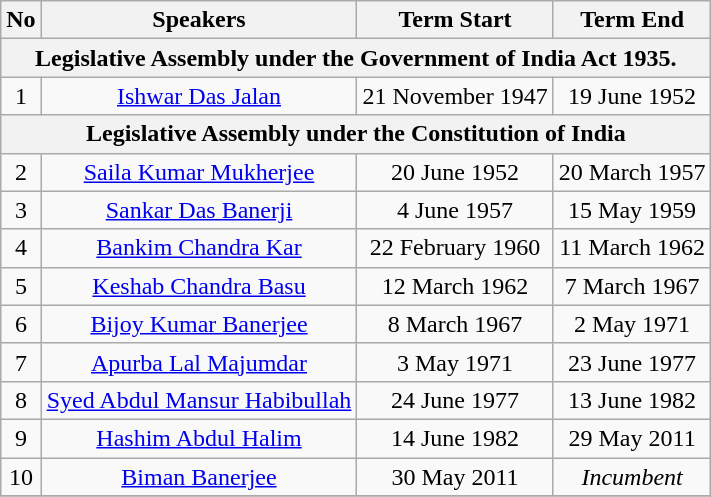<table class="wikitable sortable" style="text-align:center" border="1">
<tr>
<th>No</th>
<th>Speakers</th>
<th>Term Start</th>
<th>Term End</th>
</tr>
<tr>
<th colspan ="4">Legislative Assembly under the Government of India Act 1935.</th>
</tr>
<tr>
<td>1</td>
<td><a href='#'>Ishwar Das Jalan</a></td>
<td>21 November 1947</td>
<td>19 June 1952</td>
</tr>
<tr>
<th colspan ="4">Legislative Assembly under the Constitution of India</th>
</tr>
<tr>
<td>2</td>
<td><a href='#'>Saila Kumar Mukherjee</a></td>
<td>20 June 1952</td>
<td>20 March 1957</td>
</tr>
<tr>
<td>3</td>
<td><a href='#'>Sankar Das Banerji</a></td>
<td>4 June 1957</td>
<td>15 May 1959</td>
</tr>
<tr>
<td>4</td>
<td><a href='#'>Bankim Chandra Kar</a></td>
<td>22 February 1960</td>
<td>11 March 1962</td>
</tr>
<tr>
<td>5</td>
<td><a href='#'>Keshab Chandra Basu</a></td>
<td>12 March 1962</td>
<td>7 March 1967</td>
</tr>
<tr>
<td>6</td>
<td><a href='#'>Bijoy Kumar Banerjee</a></td>
<td>8 March 1967</td>
<td>2 May 1971</td>
</tr>
<tr>
<td>7</td>
<td><a href='#'>Apurba Lal Majumdar</a></td>
<td>3 May 1971</td>
<td>23 June 1977</td>
</tr>
<tr>
<td>8</td>
<td><a href='#'>Syed Abdul Mansur Habibullah</a></td>
<td>24 June 1977</td>
<td>13 June 1982</td>
</tr>
<tr>
<td>9</td>
<td><a href='#'>Hashim Abdul Halim</a></td>
<td>14 June 1982</td>
<td>29 May 2011</td>
</tr>
<tr>
<td>10</td>
<td><a href='#'>Biman Banerjee</a></td>
<td>30 May 2011</td>
<td><em>Incumbent</em></td>
</tr>
<tr>
</tr>
</table>
